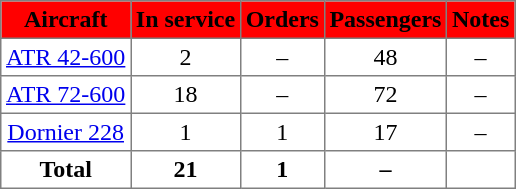<table class="toccolours" border="1" cellpadding="3" style="border-collapse:collapse;text-align:center">
<tr bgcolor="#FF0000">
<th><span>Aircraft</span></th>
<th><span> In service</span></th>
<th><span>Orders</span></th>
<th><span> Passengers</span></th>
<th><span>Notes</span></th>
</tr>
<tr>
<td><a href='#'>ATR 42-600</a></td>
<td>2</td>
<td>–</td>
<td>48</td>
<td>–</td>
</tr>
<tr>
<td><a href='#'>ATR 72-600</a></td>
<td>18</td>
<td>–</td>
<td>72</td>
<td>–</td>
</tr>
<tr>
<td><a href='#'>Dornier 228</a></td>
<td>1</td>
<td>1</td>
<td>17</td>
<td>–</td>
</tr>
<tr>
<th>Total</th>
<th>21</th>
<th>1</th>
<th>–</th>
<th></th>
</tr>
</table>
